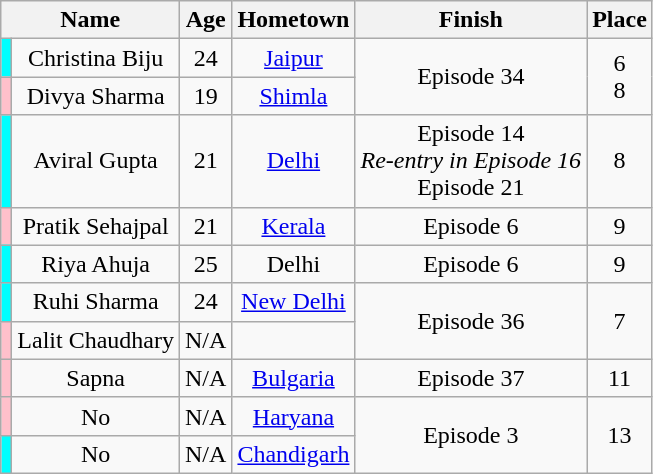<table class="wikitable sortable" style="text-align:center">
<tr>
<th colspan="2">Name</th>
<th>Age</th>
<th>Hometown</th>
<th>Finish</th>
<th>Place</th>
</tr>
<tr>
<td style="background:cyan;"></td>
<td>Christina Biju</td>
<td>24</td>
<td><a href='#'>Jaipur</a></td>
<td rowspan="2">Episode 34</td>
<td rowspan="2">6<br>8</td>
</tr>
<tr>
<td style="background:pink;"></td>
<td>Divya Sharma</td>
<td>19</td>
<td><a href='#'>Shimla</a></td>
</tr>
<tr>
<td style="background:cyan;"></td>
<td>Aviral Gupta</td>
<td>21</td>
<td><a href='#'>Delhi</a></td>
<td>Episode 14<br><em>Re-entry in Episode 16</em><br>Episode 21</td>
<td>8</td>
</tr>
<tr>
<td style="background:pink;"></td>
<td>Pratik Sehajpal</td>
<td>21</td>
<td><a href='#'>Kerala</a></td>
<td>Episode 6</td>
<td>9</td>
</tr>
<tr>
<td style="background:cyan;"></td>
<td>Riya Ahuja</td>
<td>25</td>
<td>Delhi</td>
<td>Episode 6</td>
<td>9</td>
</tr>
<tr>
<td style="background:cyan;"></td>
<td>Ruhi Sharma</td>
<td>24</td>
<td><a href='#'>New Delhi</a></td>
<td rowspan="2">Episode 36</td>
<td rowspan="2">7</td>
</tr>
<tr>
<td style="background:pink;"></td>
<td>Lalit Chaudhary</td>
<td>N/A</td>
</tr>
<tr>
<td style="background:pink;"></td>
<td>Sapna</td>
<td>N/A</td>
<td><a href='#'>Bulgaria</a></td>
<td>Episode 37</td>
<td>11</td>
</tr>
<tr>
<td style="background:pink;"></td>
<td>No</td>
<td>N/A</td>
<td><a href='#'>Haryana</a></td>
<td rowspan="2">Episode 3</td>
<td rowspan="2">13</td>
</tr>
<tr>
<td style="background:cyan;"></td>
<td>No</td>
<td>N/A</td>
<td><a href='#'>Chandigarh</a></td>
</tr>
</table>
